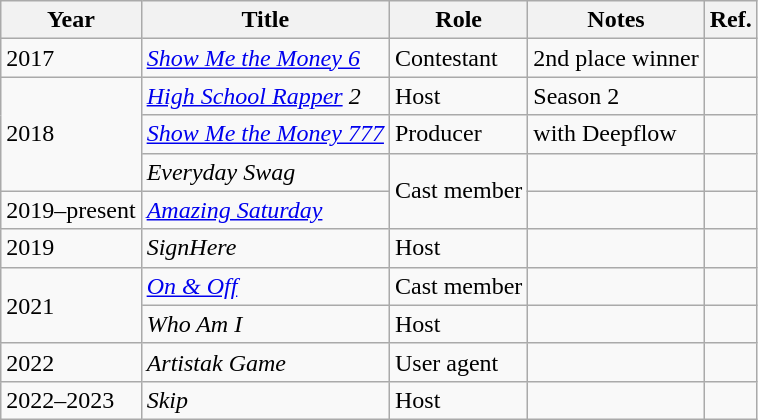<table class="wikitable">
<tr>
<th>Year</th>
<th>Title</th>
<th>Role</th>
<th>Notes</th>
<th>Ref.</th>
</tr>
<tr>
<td>2017</td>
<td><em><a href='#'>Show Me the Money 6</a></em></td>
<td>Contestant</td>
<td>2nd place winner</td>
<td></td>
</tr>
<tr>
<td rowspan="3">2018</td>
<td><em><a href='#'>High School Rapper</a> 2</em></td>
<td>Host</td>
<td>Season 2</td>
<td></td>
</tr>
<tr>
<td><em><a href='#'>Show Me the Money 777</a></em></td>
<td>Producer</td>
<td>with Deepflow</td>
<td></td>
</tr>
<tr>
<td><em>Everyday Swag</em></td>
<td rowspan="2">Cast member</td>
<td></td>
<td></td>
</tr>
<tr>
<td>2019–present</td>
<td><em><a href='#'>Amazing Saturday</a></em></td>
<td></td>
<td></td>
</tr>
<tr>
<td>2019</td>
<td><em>SignHere</em></td>
<td>Host</td>
<td></td>
<td></td>
</tr>
<tr>
<td rowspan="2">2021</td>
<td><em><a href='#'>On & Off</a></em></td>
<td>Cast member</td>
<td></td>
<td></td>
</tr>
<tr>
<td><em>Who Am I</em></td>
<td>Host</td>
<td></td>
<td></td>
</tr>
<tr>
<td>2022</td>
<td><em>Artistak Game</em></td>
<td>User agent</td>
<td></td>
<td></td>
</tr>
<tr>
<td>2022–2023</td>
<td><em>Skip</em></td>
<td>Host</td>
<td></td>
<td></td>
</tr>
</table>
